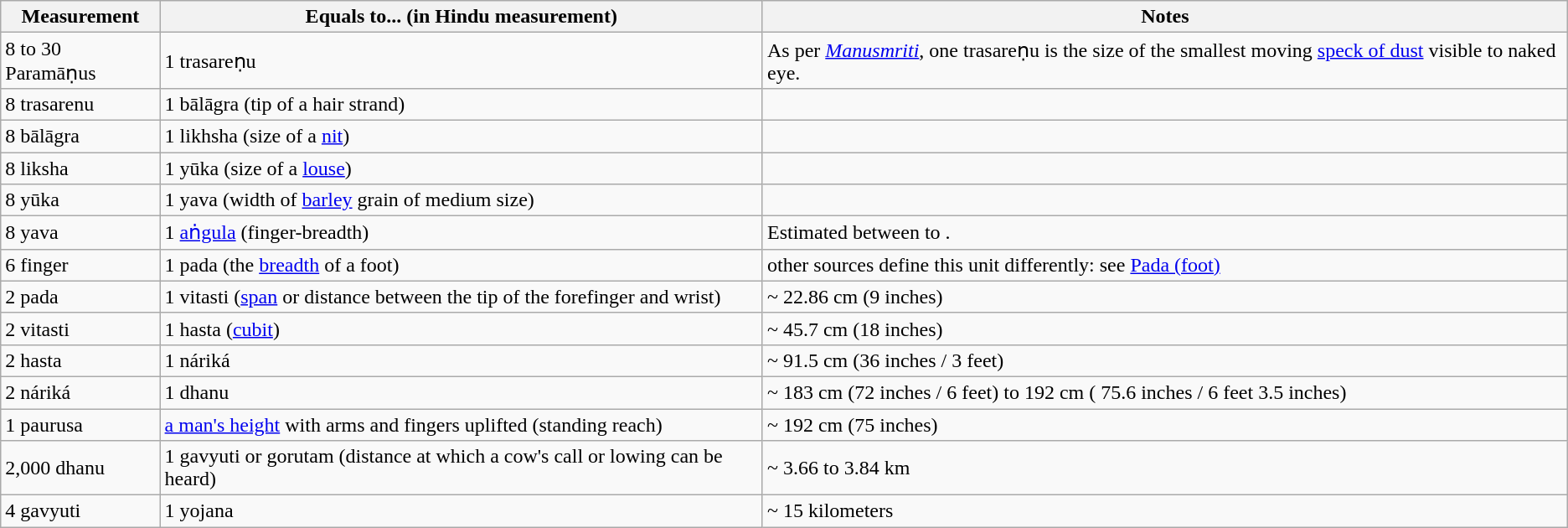<table class="wikitable">
<tr>
<th>Measurement</th>
<th>Equals to... (in Hindu measurement)</th>
<th>Notes</th>
</tr>
<tr>
<td>8 to 30 Paramāṇus</td>
<td>1 trasareṇu</td>
<td>As per <em><a href='#'>Manusmriti</a></em>, one trasareṇu is the size of the smallest moving <a href='#'>speck of dust</a> visible to naked eye.</td>
</tr>
<tr>
<td>8 trasarenu</td>
<td>1 bālāgra (tip of a hair strand)</td>
<td></td>
</tr>
<tr>
<td>8 bālāgra</td>
<td>1 likhsha (size of a <a href='#'>nit</a>)</td>
<td></td>
</tr>
<tr>
<td>8 liksha</td>
<td>1 yūka (size of a <a href='#'>louse</a>)</td>
<td></td>
</tr>
<tr>
<td>8 yūka</td>
<td>1 yava (width of <a href='#'>barley</a> grain of medium size)</td>
<td></td>
</tr>
<tr>
<td>8 yava</td>
<td>1 <a href='#'>aṅgula</a> (finger-breadth)</td>
<td>Estimated between  to .</td>
</tr>
<tr>
<td>6 finger</td>
<td>1 pada (the <a href='#'>breadth</a> of a foot)</td>
<td>other sources define this unit differently: see <a href='#'>Pada (foot)</a></td>
</tr>
<tr>
<td>2 pada</td>
<td>1 vitasti (<a href='#'>span</a> or distance between the tip of the forefinger and wrist)</td>
<td>~ 22.86 cm (9 inches)</td>
</tr>
<tr>
<td>2 vitasti</td>
<td>1 hasta (<a href='#'>cubit</a>)</td>
<td>~ 45.7 cm (18 inches)</td>
</tr>
<tr>
<td>2 hasta</td>
<td>1 náriká</td>
<td>~ 91.5 cm (36 inches / 3 feet)</td>
</tr>
<tr>
<td>2 náriká</td>
<td>1 dhanu</td>
<td>~ 183 cm (72 inches / 6 feet) to 192 cm ( 75.6 inches / 6 feet 3.5 inches)</td>
</tr>
<tr>
<td>1 paurusa</td>
<td><a href='#'>a man's height</a> with arms and fingers uplifted (standing reach)</td>
<td>~ 192 cm (75 inches)</td>
</tr>
<tr>
<td>2,000 dhanu</td>
<td>1 gavyuti or gorutam (distance at which a cow's call or lowing can be heard)</td>
<td>~ 3.66 to 3.84 km</td>
</tr>
<tr>
<td>4 gavyuti</td>
<td>1 yojana</td>
<td>~ 15 kilometers</td>
</tr>
</table>
